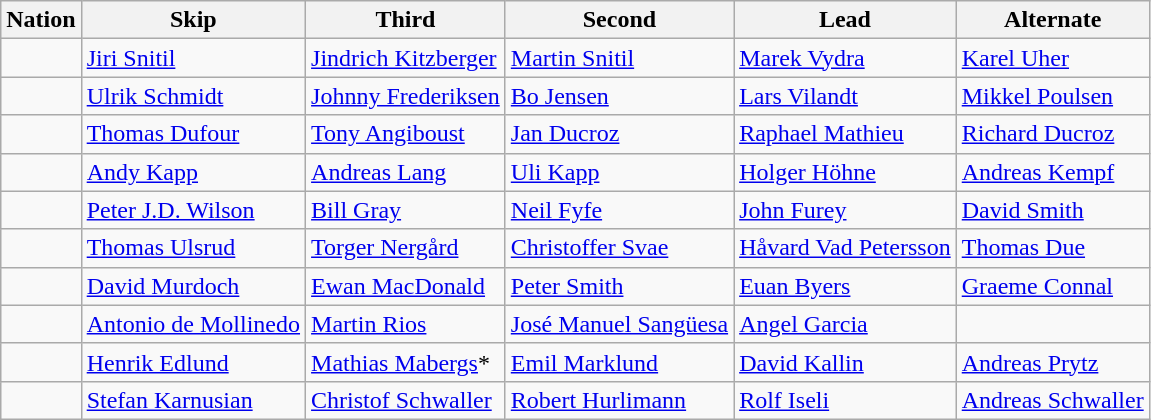<table class="wikitable">
<tr>
<th>Nation</th>
<th>Skip</th>
<th>Third</th>
<th>Second</th>
<th>Lead</th>
<th>Alternate</th>
</tr>
<tr>
<td></td>
<td><a href='#'>Jiri Snitil</a></td>
<td><a href='#'>Jindrich Kitzberger</a></td>
<td><a href='#'>Martin Snitil</a></td>
<td><a href='#'>Marek Vydra</a></td>
<td><a href='#'>Karel Uher</a></td>
</tr>
<tr>
<td></td>
<td><a href='#'>Ulrik Schmidt</a></td>
<td><a href='#'>Johnny Frederiksen</a></td>
<td><a href='#'>Bo Jensen</a></td>
<td><a href='#'>Lars Vilandt</a></td>
<td><a href='#'>Mikkel Poulsen</a></td>
</tr>
<tr>
<td></td>
<td><a href='#'>Thomas Dufour</a></td>
<td><a href='#'>Tony Angiboust</a></td>
<td><a href='#'>Jan Ducroz</a></td>
<td><a href='#'>Raphael Mathieu</a></td>
<td><a href='#'>Richard Ducroz</a></td>
</tr>
<tr>
<td></td>
<td><a href='#'>Andy Kapp</a></td>
<td><a href='#'>Andreas Lang</a></td>
<td><a href='#'>Uli Kapp</a></td>
<td><a href='#'>Holger Höhne</a></td>
<td><a href='#'>Andreas Kempf</a></td>
</tr>
<tr>
<td></td>
<td><a href='#'>Peter J.D. Wilson</a></td>
<td><a href='#'>Bill Gray</a></td>
<td><a href='#'>Neil Fyfe</a></td>
<td><a href='#'>John Furey</a></td>
<td><a href='#'>David Smith</a></td>
</tr>
<tr>
<td></td>
<td><a href='#'>Thomas Ulsrud</a></td>
<td><a href='#'>Torger Nergård</a></td>
<td><a href='#'>Christoffer Svae</a></td>
<td><a href='#'>Håvard Vad Petersson</a></td>
<td><a href='#'>Thomas Due</a></td>
</tr>
<tr>
<td></td>
<td><a href='#'>David Murdoch</a></td>
<td><a href='#'>Ewan MacDonald</a></td>
<td><a href='#'>Peter Smith</a></td>
<td><a href='#'>Euan Byers</a></td>
<td><a href='#'>Graeme Connal</a></td>
</tr>
<tr>
<td></td>
<td><a href='#'>Antonio de Mollinedo</a></td>
<td><a href='#'>Martin Rios</a></td>
<td><a href='#'>José Manuel Sangüesa</a></td>
<td><a href='#'>Angel Garcia</a></td>
<td></td>
</tr>
<tr>
<td></td>
<td><a href='#'>Henrik Edlund</a></td>
<td><a href='#'>Mathias Mabergs</a>*</td>
<td><a href='#'>Emil Marklund</a></td>
<td><a href='#'>David Kallin</a></td>
<td><a href='#'>Andreas Prytz</a></td>
</tr>
<tr>
<td></td>
<td><a href='#'>Stefan Karnusian</a></td>
<td><a href='#'>Christof Schwaller</a></td>
<td><a href='#'>Robert Hurlimann</a></td>
<td><a href='#'>Rolf Iseli</a></td>
<td><a href='#'>Andreas Schwaller</a></td>
</tr>
</table>
